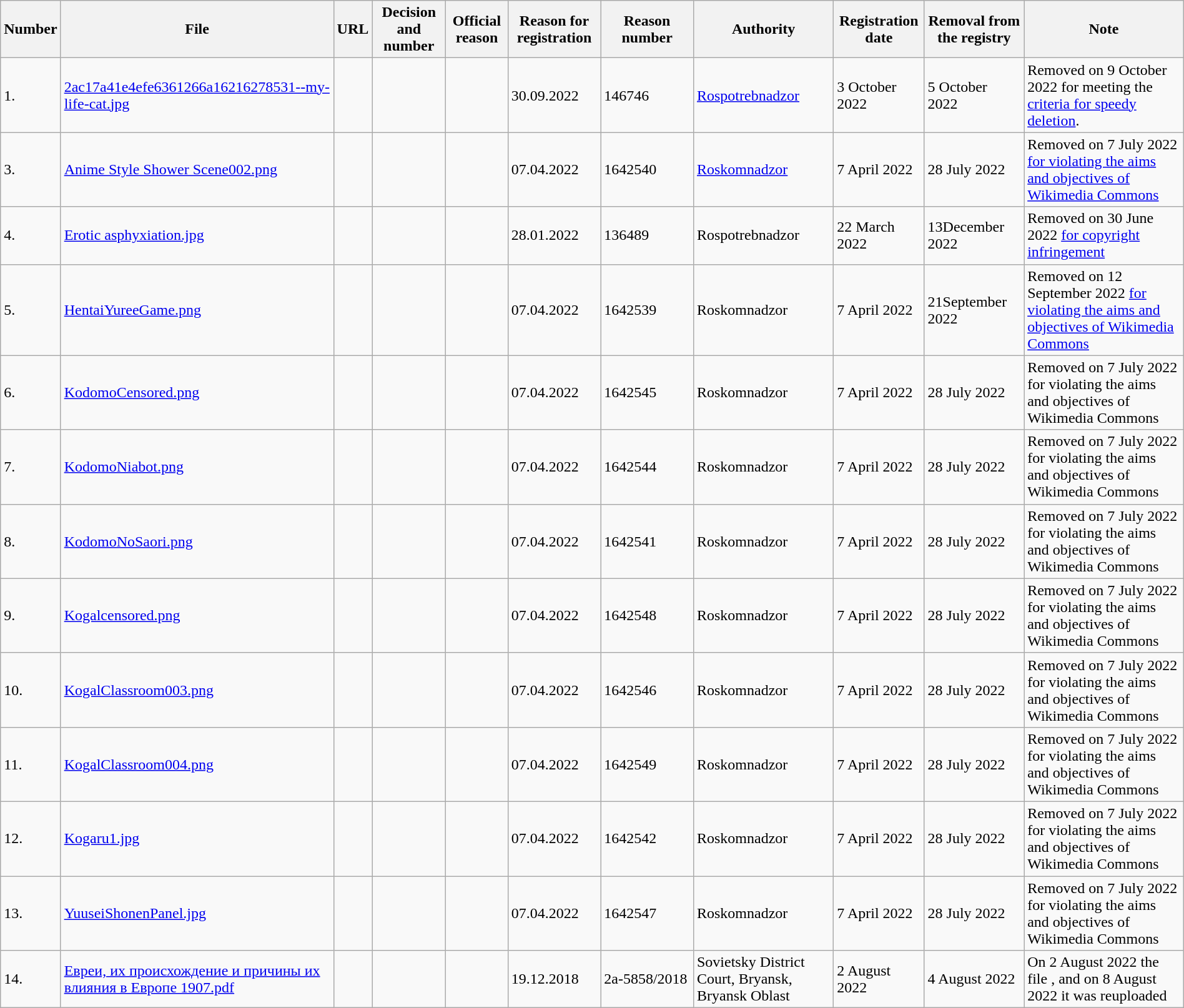<table class="wikitable sortable" width="100%" style="text-align:left;">
<tr>
<th>Number</th>
<th>File</th>
<th>URL</th>
<th>Decision and number</th>
<th>Official reason</th>
<th>Reason for registration</th>
<th>Reason number</th>
<th>Authority</th>
<th>Registration date</th>
<th>Removal from the registry</th>
<th>Note</th>
</tr>
<tr>
<td>1.</td>
<td><a href='#'>2ac17a41e4efe6361266a16216278531--my-life-cat.jpg</a></td>
<td></td>
<td></td>
<td></td>
<td>30.09.2022</td>
<td>146746</td>
<td><a href='#'>Rospotrebnadzor</a></td>
<td>3 October 2022</td>
<td>5 October 2022</td>
<td>Removed on 9 October 2022 for meeting the <a href='#'>criteria for speedy deletion</a>.</td>
</tr>
<tr>
<td>3.</td>
<td><a href='#'>Anime Style Shower Scene002.png</a></td>
<td></td>
<td></td>
<td></td>
<td>07.04.2022</td>
<td>1642540</td>
<td><a href='#'>Roskomnadzor</a></td>
<td>7 April 2022</td>
<td>28 July 2022</td>
<td>Removed on 7 July 2022 <a href='#'>for violating the aims and objectives of Wikimedia Commons</a></td>
</tr>
<tr>
<td>4.</td>
<td><a href='#'>Erotic asphyxiation.jpg</a></td>
<td></td>
<td></td>
<td></td>
<td>28.01.2022</td>
<td>136489</td>
<td>Rospotrebnadzor</td>
<td>22 March 2022</td>
<td>13December 2022</td>
<td>Removed on 30 June 2022 <a href='#'>for copyright infringement</a></td>
</tr>
<tr>
<td>5.</td>
<td><a href='#'>HentaiYureeGame.png</a></td>
<td></td>
<td></td>
<td></td>
<td>07.04.2022</td>
<td>1642539</td>
<td>Roskomnadzor</td>
<td>7 April 2022</td>
<td>21September 2022</td>
<td>Removed on 12 September 2022 <a href='#'>for violating the aims and objectives of Wikimedia Commons</a></td>
</tr>
<tr>
<td>6.</td>
<td><a href='#'>KodomoCensored.png</a></td>
<td></td>
<td></td>
<td></td>
<td>07.04.2022</td>
<td>1642545</td>
<td>Roskomnadzor</td>
<td>7 April 2022</td>
<td>28 July 2022</td>
<td>Removed on 7 July 2022 for violating the aims and objectives of Wikimedia Commons</td>
</tr>
<tr>
<td>7.</td>
<td><a href='#'>KodomoNiabot.png</a></td>
<td></td>
<td></td>
<td></td>
<td>07.04.2022</td>
<td>1642544</td>
<td>Roskomnadzor</td>
<td>7 April 2022</td>
<td>28 July 2022</td>
<td>Removed on 7 July 2022 for violating the aims and objectives of Wikimedia Commons</td>
</tr>
<tr>
<td>8.</td>
<td><a href='#'>KodomoNoSaori.png</a></td>
<td></td>
<td></td>
<td></td>
<td>07.04.2022</td>
<td>1642541</td>
<td>Roskomnadzor</td>
<td>7 April 2022</td>
<td>28 July 2022</td>
<td>Removed on 7 July 2022 for violating the aims and objectives of Wikimedia Commons</td>
</tr>
<tr>
<td>9.</td>
<td><a href='#'>Kogalcensored.png</a></td>
<td></td>
<td></td>
<td></td>
<td>07.04.2022</td>
<td>1642548</td>
<td>Roskomnadzor</td>
<td>7 April 2022</td>
<td>28 July 2022</td>
<td>Removed on 7 July 2022 for violating the aims and objectives of Wikimedia Commons</td>
</tr>
<tr>
<td>10.</td>
<td><a href='#'>KogalClassroom003.png</a></td>
<td></td>
<td></td>
<td></td>
<td>07.04.2022</td>
<td>1642546</td>
<td>Roskomnadzor</td>
<td>7 April 2022</td>
<td>28 July 2022</td>
<td>Removed on 7 July 2022 for violating the aims and objectives of Wikimedia Commons</td>
</tr>
<tr>
<td>11.</td>
<td><a href='#'>KogalClassroom004.png</a></td>
<td></td>
<td></td>
<td></td>
<td>07.04.2022</td>
<td>1642549</td>
<td>Roskomnadzor</td>
<td>7 April 2022</td>
<td>28 July 2022</td>
<td>Removed on 7 July 2022 for violating the aims and objectives of Wikimedia Commons</td>
</tr>
<tr>
<td>12.</td>
<td><a href='#'>Kogaru1.jpg</a></td>
<td></td>
<td></td>
<td></td>
<td>07.04.2022</td>
<td>1642542</td>
<td>Roskomnadzor</td>
<td>7 April 2022</td>
<td>28 July 2022</td>
<td>Removed on 7 July 2022 for violating the aims and objectives of Wikimedia Commons</td>
</tr>
<tr>
<td>13.</td>
<td><a href='#'>YuuseiShonenPanel.jpg</a></td>
<td></td>
<td></td>
<td></td>
<td>07.04.2022</td>
<td>1642547</td>
<td>Roskomnadzor</td>
<td>7 April 2022</td>
<td>28 July 2022</td>
<td>Removed on 7 July 2022 for violating the aims and objectives of Wikimedia Commons</td>
</tr>
<tr>
<td>14.</td>
<td><a href='#'>Евреи, их происхождение и причины их влияния в Европе 1907.pdf</a></td>
<td></td>
<td></td>
<td></td>
<td>19.12.2018</td>
<td>2а-5858/2018</td>
<td>Sovietsky District Court, Bryansk, Bryansk Oblast</td>
<td>2 August 2022</td>
<td>4 August 2022</td>
<td>On 2 August 2022 the file , and on 8 August 2022 it was reuploaded</td>
</tr>
</table>
